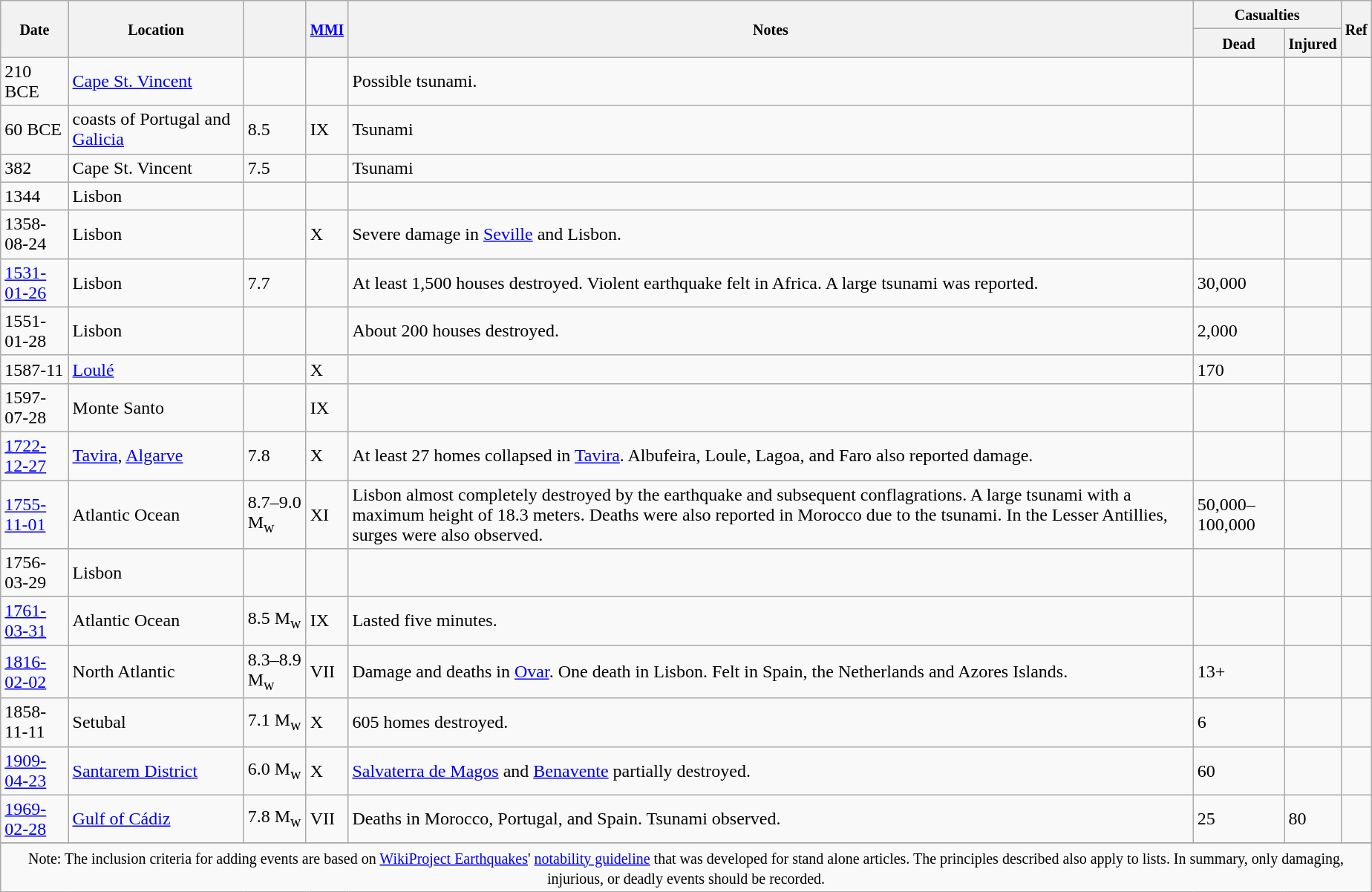<table class="wikitable sortable" style="border:1px black;  margin-left:1em;">
<tr>
<th rowspan="2"><small>Date</small></th>
<th rowspan="2" style="width: 150px"><small>Location</small></th>
<th rowspan="2"></th>
<th rowspan="2"><small><a href='#'>MMI</a></small></th>
<th rowspan="2" class="unsortable"><small>Notes</small></th>
<th colspan="2"><small>Casualties</small></th>
<th rowspan="2"><small>Ref</small></th>
</tr>
<tr>
<th><small>Dead</small></th>
<th><small>Injured</small></th>
</tr>
<tr>
<td>210 BCE</td>
<td><a href='#'>Cape St. Vincent</a></td>
<td></td>
<td></td>
<td>Possible tsunami.</td>
<td></td>
<td></td>
<td></td>
</tr>
<tr>
<td>60 BCE</td>
<td>coasts of Portugal and <a href='#'>Galicia</a></td>
<td>8.5</td>
<td>IX</td>
<td>Tsunami</td>
<td></td>
<td></td>
<td></td>
</tr>
<tr>
<td>382</td>
<td>Cape St. Vincent</td>
<td>7.5</td>
<td></td>
<td>Tsunami</td>
<td></td>
<td></td>
<td></td>
</tr>
<tr>
<td>1344</td>
<td>Lisbon</td>
<td></td>
<td></td>
<td></td>
<td></td>
<td></td>
<td></td>
</tr>
<tr>
<td>1358-08-24</td>
<td>Lisbon</td>
<td></td>
<td>X</td>
<td>Severe damage in <a href='#'>Seville</a> and Lisbon.</td>
<td></td>
<td></td>
<td></td>
</tr>
<tr>
<td><a href='#'>1531-01-26</a></td>
<td>Lisbon</td>
<td>7.7</td>
<td></td>
<td>At least 1,500 houses destroyed. Violent earthquake felt in Africa. A large tsunami was reported.</td>
<td>30,000</td>
<td></td>
<td></td>
</tr>
<tr>
<td>1551-01-28</td>
<td>Lisbon</td>
<td></td>
<td></td>
<td>About 200 houses destroyed.</td>
<td>2,000</td>
<td></td>
<td></td>
</tr>
<tr>
<td>1587-11</td>
<td><a href='#'>Loulé</a></td>
<td></td>
<td>X</td>
<td></td>
<td>170</td>
<td></td>
<td></td>
</tr>
<tr>
<td>1597-07-28</td>
<td>Monte Santo</td>
<td></td>
<td>IX</td>
<td></td>
<td></td>
<td></td>
<td></td>
</tr>
<tr>
<td><a href='#'>1722-12-27</a></td>
<td><a href='#'>Tavira</a>, <a href='#'>Algarve</a></td>
<td>7.8</td>
<td>X</td>
<td>At least 27 homes collapsed in <a href='#'>Tavira</a>. Albufeira, Loule, Lagoa, and Faro also reported damage.</td>
<td></td>
<td></td>
<td></td>
</tr>
<tr>
<td><a href='#'>1755-11-01</a></td>
<td>Atlantic Ocean</td>
<td>8.7–9.0 M<sub>w</sub></td>
<td>XI</td>
<td>Lisbon almost completely destroyed by the earthquake and subsequent conflagrations. A large tsunami with a maximum height of 18.3 meters. Deaths were also reported in Morocco due to the tsunami. In the Lesser Antillies, surges were also observed.</td>
<td>50,000–100,000</td>
<td></td>
<td></td>
</tr>
<tr>
<td>1756-03-29</td>
<td>Lisbon</td>
<td></td>
<td></td>
<td></td>
<td></td>
<td></td>
<td></td>
</tr>
<tr>
<td><a href='#'>1761-03-31</a></td>
<td>Atlantic Ocean</td>
<td>8.5 M<sub>w</sub></td>
<td>IX</td>
<td>Lasted five minutes.</td>
<td></td>
<td></td>
<td></td>
</tr>
<tr>
<td><a href='#'>1816-02-02</a></td>
<td>North Atlantic</td>
<td>8.3–8.9 M<sub>w</sub></td>
<td>VII</td>
<td>Damage and deaths in <a href='#'>Ovar</a>. One death in Lisbon. Felt in Spain, the Netherlands and Azores Islands.</td>
<td>13+</td>
<td></td>
<td></td>
</tr>
<tr>
<td>1858-11-11</td>
<td>Setubal</td>
<td>7.1 M<sub>w</sub></td>
<td>X</td>
<td>605 homes destroyed.</td>
<td>6</td>
<td></td>
<td></td>
</tr>
<tr>
<td><a href='#'>1909-04-23</a></td>
<td><a href='#'>Santarem District</a></td>
<td>6.0 M<sub>w</sub></td>
<td>X</td>
<td><a href='#'>Salvaterra de Magos</a> and <a href='#'>Benavente</a> partially destroyed.</td>
<td>60</td>
<td></td>
<td></td>
</tr>
<tr>
<td><a href='#'>1969-02-28</a></td>
<td><a href='#'>Gulf of Cádiz</a></td>
<td>7.8 M<sub>w</sub></td>
<td>VII</td>
<td>Deaths in Morocco, Portugal, and Spain. Tsunami observed.</td>
<td>25</td>
<td>80</td>
<td></td>
</tr>
<tr>
</tr>
<tr class="sortbottom">
<td colspan="10" style="text-align: center;"><small>Note: The inclusion criteria for adding events are based on <a href='#'>WikiProject Earthquakes</a>' <a href='#'>notability guideline</a> that was developed for stand alone articles. The principles described also apply to lists. In summary, only damaging, injurious, or deadly events should be recorded.</small></td>
</tr>
</table>
